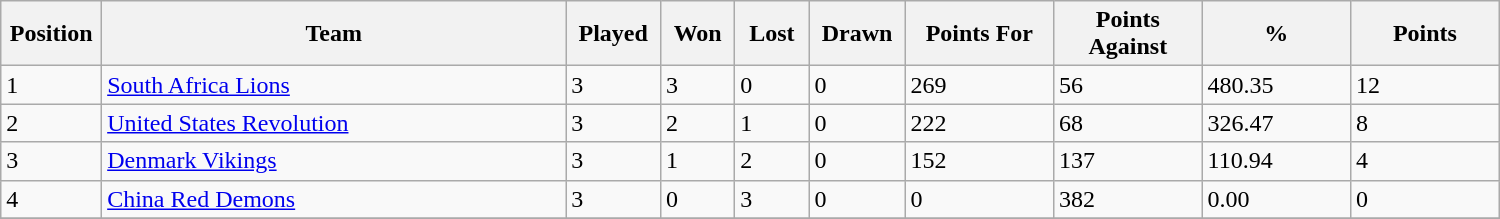<table class="wikitable" width=1000>
<tr>
<th width=2%>Position</th>
<th width=25%>Team</th>
<th width=4%>Played</th>
<th width=4%>Won</th>
<th width=4%>Lost</th>
<th width=4%>Drawn</th>
<th width=8%>Points For</th>
<th width=8%>Points Against</th>
<th width=8%>%</th>
<th width=8%>Points</th>
</tr>
<tr style="vertical-align: top;">
<td>1</td>
<td> <a href='#'>South Africa Lions</a></td>
<td>3</td>
<td>3</td>
<td>0</td>
<td>0</td>
<td>269</td>
<td>56</td>
<td>480.35</td>
<td>12</td>
</tr>
<tr>
<td>2</td>
<td> <a href='#'>United States Revolution</a></td>
<td>3</td>
<td>2</td>
<td>1</td>
<td>0</td>
<td>222</td>
<td>68</td>
<td>326.47</td>
<td>8</td>
</tr>
<tr>
<td>3</td>
<td> <a href='#'>Denmark Vikings</a></td>
<td>3</td>
<td>1</td>
<td>2</td>
<td>0</td>
<td>152</td>
<td>137</td>
<td>110.94</td>
<td>4</td>
</tr>
<tr>
<td>4</td>
<td> <a href='#'>China Red Demons</a></td>
<td>3</td>
<td>0</td>
<td>3</td>
<td>0</td>
<td>0</td>
<td>382</td>
<td>0.00</td>
<td>0</td>
</tr>
<tr>
</tr>
</table>
